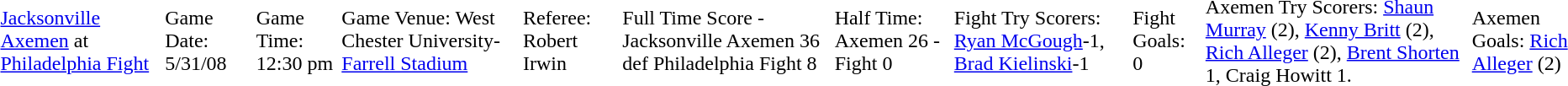<table style="margin: 1em auto 1em auto">
<tr>
<td><a href='#'>Jacksonville Axemen</a> at <a href='#'>Philadelphia Fight</a> <br></td>
<td>Game Date: 5/31/08<br></td>
<td>Game Time: 12:30 pm<br></td>
<td>Game Venue: West Chester University-<a href='#'>Farrell Stadium</a><br></td>
<td>Referee: Robert Irwin<br></td>
<td>Full Time Score - Jacksonville Axemen 36 def Philadelphia Fight 8<br></td>
<td>Half Time: Axemen 26 - Fight 0<br></td>
<td>Fight Try Scorers: <a href='#'>Ryan McGough</a>-1, <a href='#'>Brad Kielinski</a>-1<br></td>
<td>Fight Goals: 0<br></td>
<td>Axemen Try Scorers:  <a href='#'>Shaun Murray</a> (2), <a href='#'>Kenny Britt</a> (2), <a href='#'>Rich Alleger</a> (2), <a href='#'>Brent Shorten</a> 1, Craig Howitt 1.<br></td>
<td>Axemen Goals: <a href='#'>Rich Alleger</a> (2)<br></td>
</tr>
</table>
